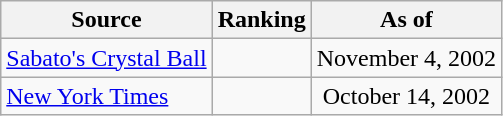<table class="wikitable" style="text-align:center">
<tr>
<th>Source</th>
<th>Ranking</th>
<th>As of</th>
</tr>
<tr>
<td align=left><a href='#'>Sabato's Crystal Ball</a></td>
<td></td>
<td>November 4, 2002</td>
</tr>
<tr>
<td align=left><a href='#'>New York Times</a></td>
<td></td>
<td>October 14, 2002</td>
</tr>
</table>
